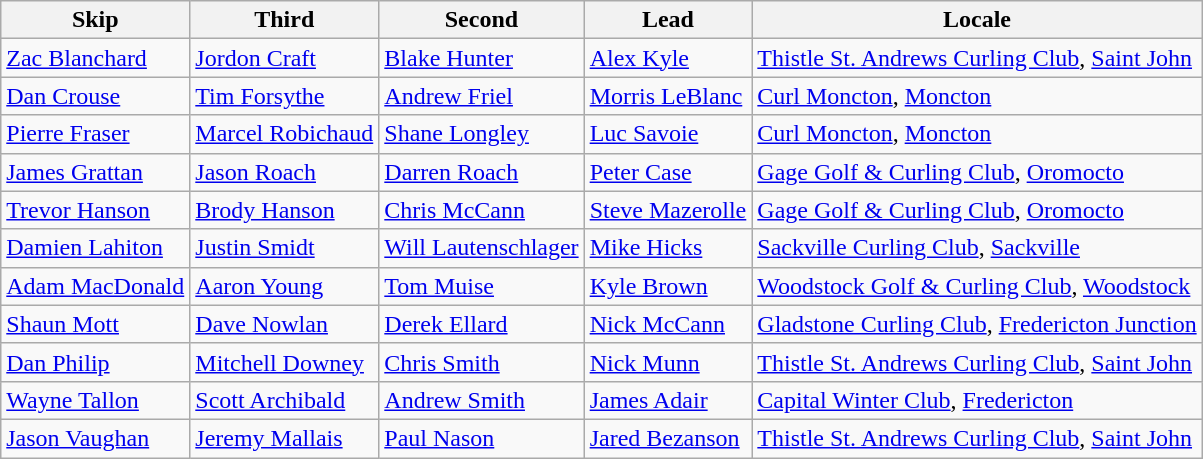<table class=wikitable>
<tr>
<th>Skip</th>
<th>Third</th>
<th>Second</th>
<th>Lead</th>
<th>Locale</th>
</tr>
<tr>
<td><a href='#'>Zac Blanchard</a></td>
<td><a href='#'>Jordon Craft</a></td>
<td><a href='#'>Blake Hunter</a></td>
<td><a href='#'>Alex Kyle</a></td>
<td><a href='#'>Thistle St. Andrews Curling Club</a>, <a href='#'>Saint John</a></td>
</tr>
<tr>
<td><a href='#'>Dan Crouse</a></td>
<td><a href='#'>Tim Forsythe</a></td>
<td><a href='#'>Andrew Friel</a></td>
<td><a href='#'>Morris LeBlanc</a></td>
<td><a href='#'>Curl Moncton</a>, <a href='#'>Moncton</a></td>
</tr>
<tr>
<td><a href='#'>Pierre Fraser</a></td>
<td><a href='#'>Marcel Robichaud</a></td>
<td><a href='#'>Shane Longley</a></td>
<td><a href='#'>Luc Savoie</a></td>
<td><a href='#'>Curl Moncton</a>, <a href='#'>Moncton</a></td>
</tr>
<tr>
<td><a href='#'>James Grattan</a></td>
<td><a href='#'>Jason Roach</a></td>
<td><a href='#'>Darren Roach</a></td>
<td><a href='#'>Peter Case</a></td>
<td><a href='#'>Gage Golf & Curling Club</a>, <a href='#'>Oromocto</a></td>
</tr>
<tr>
<td><a href='#'>Trevor Hanson</a></td>
<td><a href='#'>Brody Hanson</a></td>
<td><a href='#'>Chris McCann</a></td>
<td><a href='#'>Steve Mazerolle</a></td>
<td><a href='#'>Gage Golf & Curling Club</a>, <a href='#'>Oromocto</a></td>
</tr>
<tr>
<td><a href='#'>Damien Lahiton</a></td>
<td><a href='#'>Justin Smidt</a></td>
<td><a href='#'>Will Lautenschlager</a></td>
<td><a href='#'>Mike Hicks</a></td>
<td><a href='#'>Sackville Curling Club</a>, <a href='#'>Sackville</a></td>
</tr>
<tr>
<td><a href='#'>Adam MacDonald</a></td>
<td><a href='#'>Aaron Young</a></td>
<td><a href='#'>Tom Muise</a></td>
<td><a href='#'>Kyle Brown</a></td>
<td><a href='#'>Woodstock Golf & Curling Club</a>, <a href='#'>Woodstock</a></td>
</tr>
<tr>
<td><a href='#'>Shaun Mott</a></td>
<td><a href='#'>Dave Nowlan</a></td>
<td><a href='#'>Derek Ellard</a></td>
<td><a href='#'>Nick McCann</a></td>
<td><a href='#'>Gladstone Curling Club</a>, <a href='#'>Fredericton Junction</a></td>
</tr>
<tr>
<td><a href='#'>Dan Philip</a></td>
<td><a href='#'>Mitchell Downey</a></td>
<td><a href='#'>Chris Smith</a></td>
<td><a href='#'>Nick Munn</a></td>
<td><a href='#'>Thistle St. Andrews Curling Club</a>, <a href='#'>Saint John</a></td>
</tr>
<tr>
<td><a href='#'>Wayne Tallon</a></td>
<td><a href='#'>Scott Archibald</a></td>
<td><a href='#'>Andrew Smith</a></td>
<td><a href='#'>James Adair</a></td>
<td><a href='#'>Capital Winter Club</a>, <a href='#'>Fredericton</a></td>
</tr>
<tr>
<td><a href='#'>Jason Vaughan</a></td>
<td><a href='#'>Jeremy Mallais</a></td>
<td><a href='#'>Paul Nason</a></td>
<td><a href='#'>Jared Bezanson</a></td>
<td><a href='#'>Thistle St. Andrews Curling Club</a>, <a href='#'>Saint John</a></td>
</tr>
</table>
